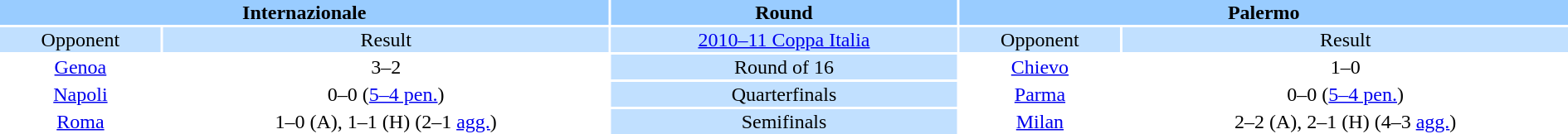<table width="100%" style="text-align:center">
<tr valign=top bgcolor=#99ccff>
<th colspan=2 style="width:1*">Internazionale</th>
<th>Round</th>
<th colspan=2 style="width:1*">Palermo</th>
</tr>
<tr valign=top bgcolor=#c1e0ff>
<td>Opponent</td>
<td>Result</td>
<td bgcolor=#c1e0ff><a href='#'>2010–11 Coppa Italia</a></td>
<td>Opponent</td>
<td>Result</td>
</tr>
<tr>
<td><a href='#'>Genoa</a></td>
<td>3–2</td>
<td bgcolor=#c1e0ff>Round of 16</td>
<td><a href='#'>Chievo</a></td>
<td>1–0</td>
</tr>
<tr>
<td><a href='#'>Napoli</a></td>
<td>0–0  (<a href='#'>5–4 pen.</a>)</td>
<td bgcolor=#c1e0ff>Quarterfinals</td>
<td><a href='#'>Parma</a></td>
<td>0–0  (<a href='#'>5–4 pen.</a>)</td>
</tr>
<tr>
<td><a href='#'>Roma</a></td>
<td>1–0 (A), 1–1 (H) (2–1 <a href='#'>agg.</a>)</td>
<td bgcolor=#c1e0ff>Semifinals</td>
<td><a href='#'>Milan</a></td>
<td>2–2 (A), 2–1 (H) (4–3 <a href='#'>agg.</a>)</td>
</tr>
</table>
